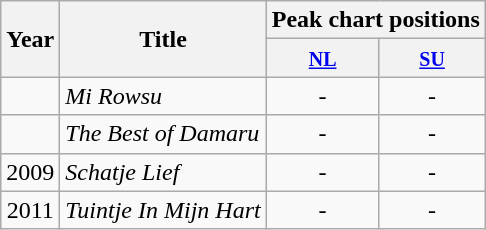<table class="wikitable">
<tr>
<th rowspan="2">Year</th>
<th rowspan="2">Title</th>
<th colspan="2">Peak chart positions</th>
</tr>
<tr>
<th><small><a href='#'>NL</a></small></th>
<th><small><a href='#'>SU</a></small></th>
</tr>
<tr>
<td align="center"></td>
<td><em>Mi Rowsu</em></td>
<td align="center">-</td>
<td align="center">-</td>
</tr>
<tr>
<td align="center"></td>
<td><em>The Best of Damaru</em></td>
<td align="center">-</td>
<td align="center">-</td>
</tr>
<tr>
<td align="center">2009</td>
<td><em>Schatje Lief</em></td>
<td align="center">-</td>
<td align="center">-</td>
</tr>
<tr>
<td align="center">2011</td>
<td><em>Tuintje In Mijn Hart</em></td>
<td align="center">-</td>
<td align="center">-</td>
</tr>
</table>
